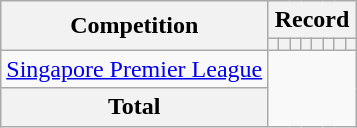<table class="wikitable" style="text-align: center">
<tr>
<th rowspan=2>Competition</th>
<th colspan=8>Record</th>
</tr>
<tr>
<th></th>
<th></th>
<th></th>
<th></th>
<th></th>
<th></th>
<th></th>
<th></th>
</tr>
<tr>
<td><a href='#'>Singapore Premier League</a><br></td>
</tr>
<tr>
<th>Total<br></th>
</tr>
</table>
